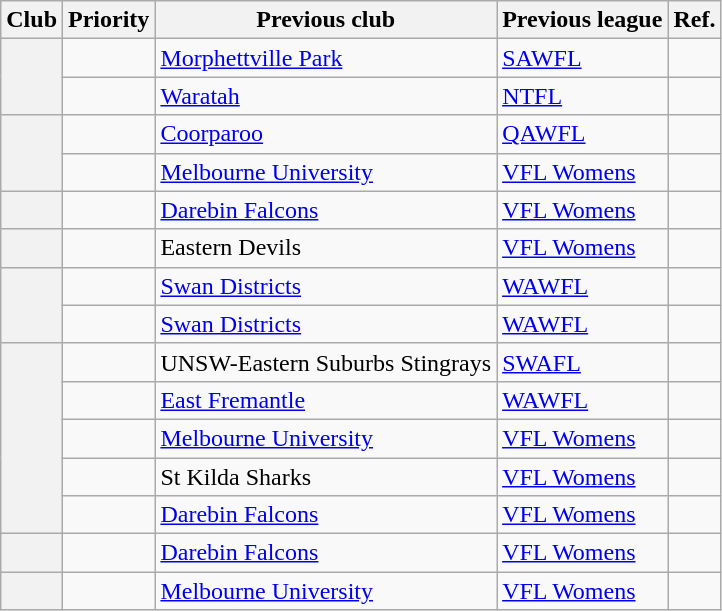<table class="wikitable sortable">
<tr>
<th>Club</th>
<th>Priority</th>
<th>Previous club</th>
<th>Previous league</th>
<th class=unsortable>Ref.</th>
</tr>
<tr>
<th rowspan="2" ></th>
<td></td>
<td><a href='#'>Morphettville Park</a></td>
<td><a href='#'>SAWFL</a></td>
<td></td>
</tr>
<tr>
<td></td>
<td><a href='#'>Waratah</a></td>
<td><a href='#'>NTFL</a></td>
<td></td>
</tr>
<tr>
<th rowspan="2" ></th>
<td></td>
<td><a href='#'>Coorparoo</a></td>
<td><a href='#'>QAWFL</a></td>
<td></td>
</tr>
<tr>
<td></td>
<td><a href='#'>Melbourne University</a></td>
<td><a href='#'>VFL Womens</a></td>
<td></td>
</tr>
<tr>
<th></th>
<td></td>
<td><a href='#'>Darebin Falcons</a></td>
<td><a href='#'>VFL Womens</a></td>
<td></td>
</tr>
<tr>
<th></th>
<td></td>
<td>Eastern Devils</td>
<td><a href='#'>VFL Womens</a></td>
<td></td>
</tr>
<tr>
<th rowspan="2" ></th>
<td></td>
<td><a href='#'>Swan Districts</a></td>
<td><a href='#'>WAWFL</a></td>
<td></td>
</tr>
<tr>
<td></td>
<td><a href='#'>Swan Districts</a></td>
<td><a href='#'>WAWFL</a></td>
<td></td>
</tr>
<tr>
<th rowspan="5" ></th>
<td></td>
<td>UNSW-Eastern Suburbs Stingrays</td>
<td><a href='#'>SWAFL</a></td>
<td></td>
</tr>
<tr>
<td></td>
<td><a href='#'>East Fremantle</a></td>
<td><a href='#'>WAWFL</a></td>
<td></td>
</tr>
<tr>
<td></td>
<td><a href='#'>Melbourne University</a></td>
<td><a href='#'>VFL Womens</a></td>
<td></td>
</tr>
<tr>
<td></td>
<td>St Kilda Sharks</td>
<td><a href='#'>VFL Womens</a></td>
<td></td>
</tr>
<tr>
<td></td>
<td><a href='#'>Darebin Falcons</a></td>
<td><a href='#'>VFL Womens</a></td>
<td></td>
</tr>
<tr>
<th></th>
<td></td>
<td><a href='#'>Darebin Falcons</a></td>
<td><a href='#'>VFL Womens</a></td>
<td></td>
</tr>
<tr>
<th></th>
<td></td>
<td><a href='#'>Melbourne University</a></td>
<td><a href='#'>VFL Womens</a></td>
<td></td>
</tr>
</table>
